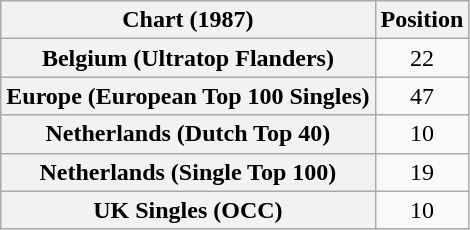<table class="wikitable sortable plainrowheaders">
<tr>
<th>Chart (1987)</th>
<th>Position</th>
</tr>
<tr>
<th scope="row">Belgium (Ultratop Flanders)</th>
<td style="text-align:center;">22</td>
</tr>
<tr>
<th scope="row">Europe (European Top 100 Singles)</th>
<td style="text-align:center;">47</td>
</tr>
<tr>
<th scope="row">Netherlands (Dutch Top 40)</th>
<td style="text-align:center;">10</td>
</tr>
<tr>
<th scope="row">Netherlands (Single Top 100)</th>
<td style="text-align:center;">19</td>
</tr>
<tr>
<th scope="row">UK Singles (OCC)</th>
<td style="text-align:center;">10</td>
</tr>
</table>
